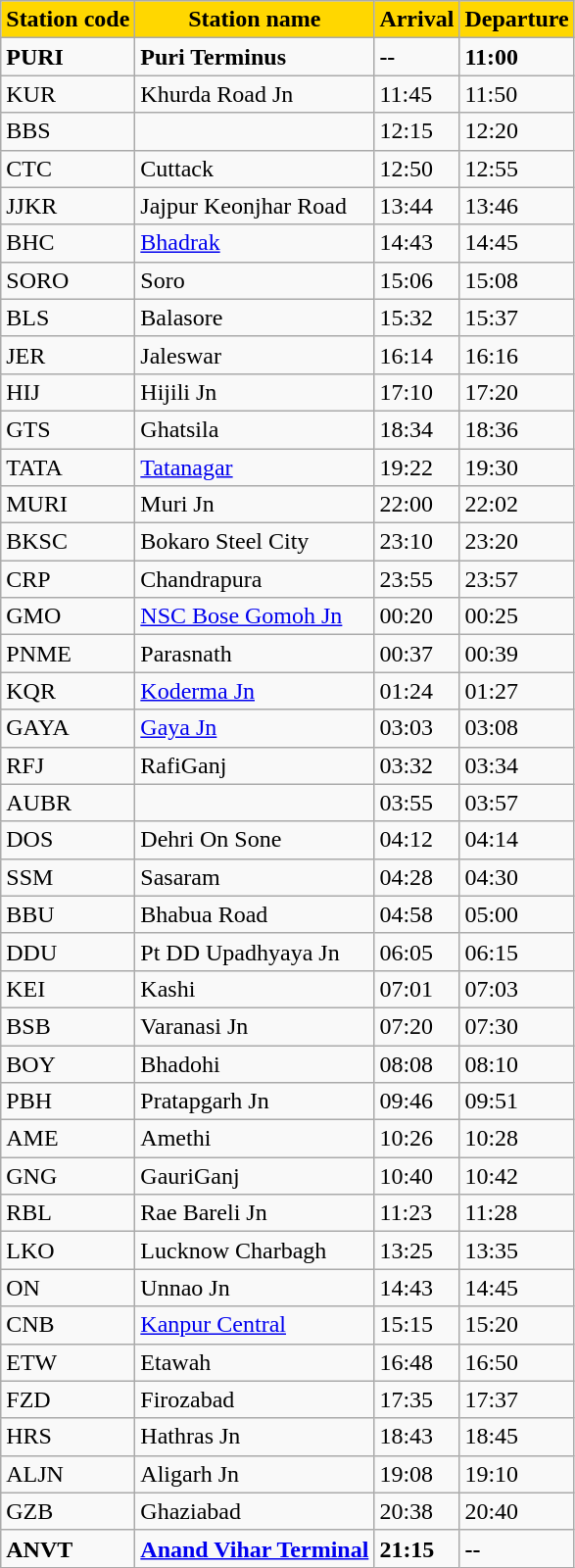<table class="wikitable">
<tr>
<th style="background-color:#FFD700">Station code</th>
<th ! style="background-color:#FFD700">Station name</th>
<th ! style="background-color:#FFD700">Arrival</th>
<th ! style="background-color:#FFD700">Departure</th>
</tr>
<tr>
<td valign="top"><strong>PURI</strong></td>
<td valign="top"><strong>Puri Terminus</strong></td>
<td valign="top"><strong>--</strong></td>
<td valign="top"><strong>11:00</strong></td>
</tr>
<tr>
<td valign="top">KUR</td>
<td valign="top">Khurda Road Jn</td>
<td valign="top">11:45</td>
<td valign="top">11:50</td>
</tr>
<tr>
<td valign="top">BBS</td>
<td valign="top"></td>
<td valign="top">12:15</td>
<td valign="top">12:20</td>
</tr>
<tr>
<td valign="top">CTC</td>
<td valign="top">Cuttack</td>
<td valign="top">12:50</td>
<td valign="top">12:55</td>
</tr>
<tr>
<td valign="top">JJKR</td>
<td valign="top">Jajpur Keonjhar Road</td>
<td valign="top">13:44</td>
<td valign="top">13:46</td>
</tr>
<tr>
<td valign="top">BHC</td>
<td valign="top"><a href='#'>Bhadrak</a></td>
<td valign="top">14:43</td>
<td valign="top">14:45</td>
</tr>
<tr>
<td>SORO</td>
<td>Soro</td>
<td>15:06</td>
<td>15:08</td>
</tr>
<tr>
<td valign="top">BLS</td>
<td valign="top">Balasore</td>
<td valign="top">15:32</td>
<td valign="top">15:37</td>
</tr>
<tr>
<td>JER</td>
<td>Jaleswar</td>
<td>16:14</td>
<td>16:16</td>
</tr>
<tr>
<td valign="top">HIJ</td>
<td valign="top">Hijili Jn</td>
<td valign="top">17:10</td>
<td valign="top">17:20</td>
</tr>
<tr>
<td valign="top">GTS</td>
<td valign="top">Ghatsila</td>
<td valign="top">18:34</td>
<td valign="top">18:36</td>
</tr>
<tr>
<td valign="top">TATA</td>
<td valign="top"><a href='#'>Tatanagar</a></td>
<td valign="top">19:22</td>
<td valign="top">19:30</td>
</tr>
<tr>
<td valign="top">MURI</td>
<td valign="top">Muri Jn</td>
<td valign="top">22:00</td>
<td valign="top">22:02</td>
</tr>
<tr>
<td valign="top">BKSC</td>
<td valign="top">Bokaro Steel City</td>
<td valign="top">23:10</td>
<td valign="top">23:20</td>
</tr>
<tr>
<td>CRP</td>
<td>Chandrapura</td>
<td>23:55</td>
<td>23:57</td>
</tr>
<tr>
<td valign="top">GMO</td>
<td valign="top"><a href='#'>NSC Bose Gomoh Jn</a></td>
<td valign="top">00:20</td>
<td valign="top">00:25</td>
</tr>
<tr>
<td>PNME</td>
<td>Parasnath</td>
<td>00:37</td>
<td>00:39</td>
</tr>
<tr>
<td valign="top">KQR</td>
<td valign="top"><a href='#'>Koderma Jn</a></td>
<td valign="top">01:24</td>
<td valign="top">01:27</td>
</tr>
<tr>
<td valign="top">GAYA</td>
<td valign="top"><a href='#'>Gaya Jn</a></td>
<td valign="top">03:03</td>
<td valign="top">03:08</td>
</tr>
<tr>
<td>RFJ</td>
<td>RafiGanj</td>
<td>03:32</td>
<td>03:34</td>
</tr>
<tr>
<td valign="top">AUBR</td>
<td valign="top"></td>
<td valign="top">03:55</td>
<td valign="top">03:57</td>
</tr>
<tr>
<td valign="top">DOS</td>
<td valign="top">Dehri On Sone</td>
<td valign="top">04:12</td>
<td valign="top">04:14</td>
</tr>
<tr>
<td valign="top">SSM</td>
<td valign="top">Sasaram</td>
<td valign="top">04:28</td>
<td valign="top">04:30</td>
</tr>
<tr>
<td valign="top">BBU</td>
<td valign="top">Bhabua Road</td>
<td valign="top">04:58</td>
<td valign="top">05:00</td>
</tr>
<tr>
<td valign="top">DDU</td>
<td valign="top">Pt DD Upadhyaya Jn</td>
<td valign="top">06:05</td>
<td valign="top">06:15</td>
</tr>
<tr>
<td valign="top">KEI</td>
<td valign="top">Kashi</td>
<td valign="top">07:01</td>
<td valign="top">07:03</td>
</tr>
<tr>
<td valign="top">BSB</td>
<td valign="top">Varanasi Jn</td>
<td valign="top">07:20</td>
<td valign="top">07:30</td>
</tr>
<tr>
<td>BOY</td>
<td>Bhadohi</td>
<td>08:08</td>
<td>08:10</td>
</tr>
<tr>
<td>PBH</td>
<td>Pratapgarh Jn</td>
<td>09:46</td>
<td>09:51</td>
</tr>
<tr>
<td>AME</td>
<td>Amethi</td>
<td>10:26</td>
<td>10:28</td>
</tr>
<tr>
<td>GNG</td>
<td>GauriGanj</td>
<td>10:40</td>
<td>10:42</td>
</tr>
<tr>
<td>RBL</td>
<td>Rae Bareli Jn</td>
<td>11:23</td>
<td>11:28</td>
</tr>
<tr>
<td valign="top">LKO</td>
<td valign="top">Lucknow Charbagh</td>
<td valign="top">13:25</td>
<td valign="top">13:35</td>
</tr>
<tr>
<td valign="top">ON</td>
<td valign="top">Unnao Jn</td>
<td valign="top">14:43</td>
<td valign="top">14:45</td>
</tr>
<tr>
<td valign="top">CNB</td>
<td valign="top"><a href='#'>Kanpur Central</a></td>
<td valign="top">15:15</td>
<td valign="top">15:20</td>
</tr>
<tr>
<td>ETW</td>
<td>Etawah</td>
<td>16:48</td>
<td>16:50</td>
</tr>
<tr>
<td>FZD</td>
<td>Firozabad</td>
<td>17:35</td>
<td>17:37</td>
</tr>
<tr>
<td>HRS</td>
<td>Hathras Jn</td>
<td>18:43</td>
<td>18:45</td>
</tr>
<tr>
<td>ALJN</td>
<td>Aligarh Jn</td>
<td>19:08</td>
<td>19:10</td>
</tr>
<tr>
<td valign="top">GZB</td>
<td valign="top">Ghaziabad</td>
<td valign="top">20:38</td>
<td valign="top">20:40</td>
</tr>
<tr>
<td valign="top"><strong>ANVT</strong></td>
<td valign="top"><strong><a href='#'>Anand Vihar Terminal</a></strong></td>
<td valign="top"><strong>21:15</strong></td>
<td valign="top"><strong>--</strong></td>
</tr>
</table>
